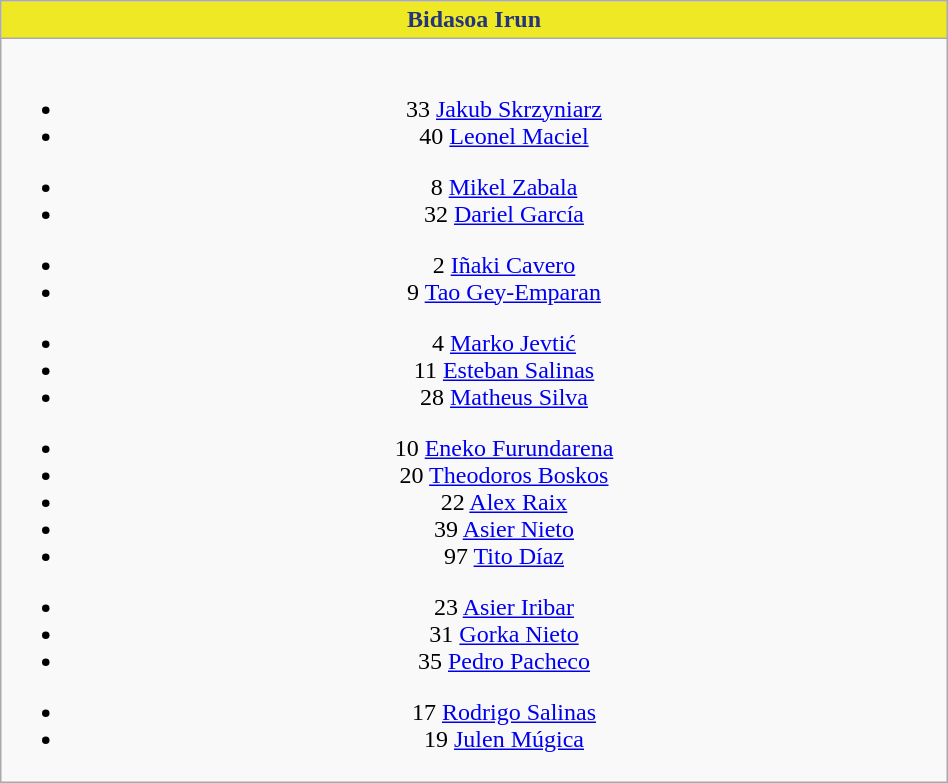<table class="wikitable" style="font-size:100%; text-align:center;" width=50%>
<tr>
<th colspan=5 style="background-color:#EFE925;color:#24357B;text-align:center;"> Bidasoa Irun</th>
</tr>
<tr>
<td><br>
<ul><li>33  <a href='#'>Jakub Skrzyniarz</a></li><li>40  <a href='#'>Leonel Maciel</a></li></ul><ul><li>8  <a href='#'>Mikel Zabala</a></li><li>32  <a href='#'>Dariel García</a></li></ul><ul><li>2  <a href='#'>Iñaki Cavero</a></li><li>9  <a href='#'>Tao Gey-Emparan</a></li></ul><ul><li>4  <a href='#'>Marko Jevtić</a></li><li>11  <a href='#'>Esteban Salinas</a></li><li>28  <a href='#'>Matheus Silva</a></li></ul><ul><li>10  <a href='#'>Eneko Furundarena</a></li><li>20  <a href='#'>Theodoros Boskos</a></li><li>22  <a href='#'>Alex Raix</a></li><li>39  <a href='#'>Asier Nieto</a></li><li>97  <a href='#'>Tito Díaz</a></li></ul><ul><li>23  <a href='#'>Asier Iribar</a></li><li>31  <a href='#'>Gorka Nieto</a></li><li>35  <a href='#'>Pedro Pacheco</a></li></ul><ul><li>17  <a href='#'>Rodrigo Salinas</a></li><li>19  <a href='#'>Julen Múgica</a></li></ul></td>
</tr>
</table>
